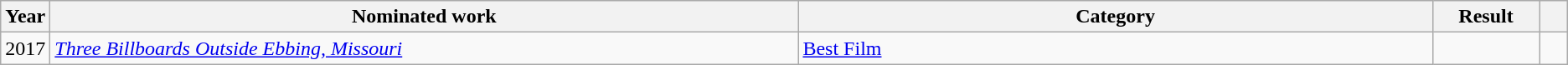<table class="wikitable">
<tr>
<th scope="col" style="width:1em;">Year</th>
<th scope="col" style="width:39em;">Nominated work</th>
<th scope="col" style="width:33em;">Category</th>
<th scope="col" style="width:5em;">Result</th>
<th scope="col" style="width:1em;"></th>
</tr>
<tr>
<td>2017</td>
<td><em><a href='#'>Three Billboards Outside Ebbing, Missouri</a></em></td>
<td><a href='#'>Best Film</a></td>
<td></td>
<td style="text-align:center;"></td>
</tr>
</table>
